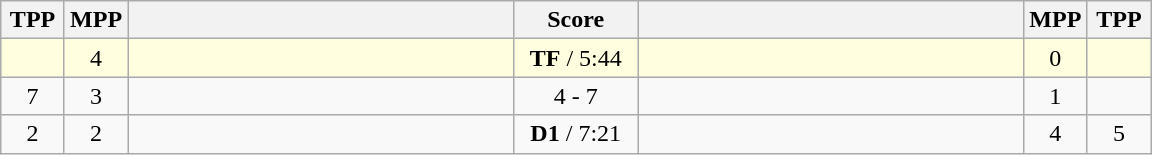<table class="wikitable" style="text-align: center;" |>
<tr>
<th width="35">TPP</th>
<th width="35">MPP</th>
<th width="250"></th>
<th width="75">Score</th>
<th width="250"></th>
<th width="35">MPP</th>
<th width="35">TPP</th>
</tr>
<tr bgcolor=lightyellow>
<td></td>
<td>4</td>
<td style="text-align:left;"></td>
<td><strong>TF</strong> / 5:44</td>
<td style="text-align:left;"><strong></strong></td>
<td>0</td>
<td></td>
</tr>
<tr>
<td>7</td>
<td>3</td>
<td style="text-align:left;"></td>
<td>4 - 7</td>
<td style="text-align:left;"><strong></strong></td>
<td>1</td>
<td></td>
</tr>
<tr>
<td>2</td>
<td>2</td>
<td style="text-align:left;"><strong></strong></td>
<td><strong>D1</strong> / 7:21</td>
<td style="text-align:left;"></td>
<td>4</td>
<td>5</td>
</tr>
</table>
